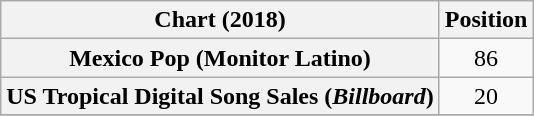<table class="wikitable plainrowheaders sortable" style="text-align:center">
<tr>
<th scope="col">Chart (2018)</th>
<th scope="col">Position</th>
</tr>
<tr>
<th scope="row">Mexico Pop (Monitor Latino)</th>
<td>86</td>
</tr>
<tr>
<th scope="row">US Tropical Digital Song Sales (<em>Billboard</em>)</th>
<td>20</td>
</tr>
<tr>
</tr>
</table>
